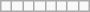<table class="wikitable letters-table letters-violet letters-tall">
<tr>
<td></td>
<td></td>
<td></td>
<td></td>
<td></td>
<td></td>
<td></td>
<td></td>
</tr>
</table>
